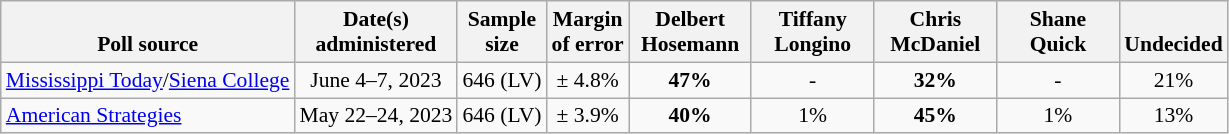<table class="wikitable" style="font-size:90%;text-align:center;">
<tr valign=bottom>
<th>Poll source</th>
<th>Date(s)<br>administered</th>
<th>Sample<br>size</th>
<th>Margin<br>of error</th>
<th style="width:75px;">Delbert<br>Hosemann</th>
<th style="width:75px;">Tiffany<br>Longino</th>
<th style="width:75px;">Chris<br>McDaniel</th>
<th style="width:75px;">Shane<br>Quick</th>
<th>Undecided</th>
</tr>
<tr>
<td style="text-align:left;"><a href='#'>Mississippi Today</a>/<a href='#'>Siena College</a></td>
<td>June 4–7, 2023</td>
<td>646 (LV)</td>
<td>± 4.8%</td>
<td><strong>47%</strong></td>
<td>-</td>
<td><strong>32%</strong></td>
<td>-</td>
<td>21%</td>
</tr>
<tr>
<td style="text-align:left;"><a href='#'>American Strategies</a></td>
<td>May 22–24, 2023</td>
<td>646 (LV)</td>
<td>± 3.9%</td>
<td><strong>40%</strong></td>
<td>1%</td>
<td><strong>45%</strong></td>
<td>1%</td>
<td>13%</td>
</tr>
</table>
